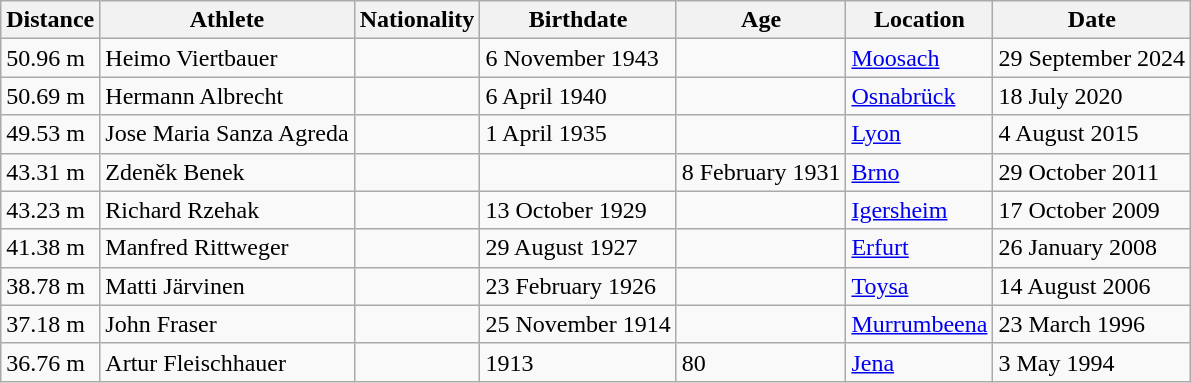<table class="wikitable">
<tr>
<th>Distance</th>
<th>Athlete</th>
<th>Nationality</th>
<th>Birthdate</th>
<th>Age</th>
<th>Location</th>
<th>Date</th>
</tr>
<tr>
<td>50.96 m</td>
<td>Heimo Viertbauer</td>
<td></td>
<td>6 November 1943</td>
<td></td>
<td><a href='#'>Moosach</a></td>
<td>29 September 2024</td>
</tr>
<tr>
<td>50.69 m</td>
<td>Hermann Albrecht</td>
<td></td>
<td>6 April 1940</td>
<td></td>
<td><a href='#'>Osnabrück</a></td>
<td>18 July 2020</td>
</tr>
<tr>
<td>49.53 m</td>
<td>Jose Maria Sanza Agreda</td>
<td></td>
<td>1 April 1935</td>
<td></td>
<td><a href='#'>Lyon</a></td>
<td>4 August 2015</td>
</tr>
<tr>
<td>43.31 m</td>
<td>Zdeněk Benek</td>
<td></td>
<td></td>
<td>8 February 1931</td>
<td><a href='#'>Brno</a></td>
<td>29 October 2011</td>
</tr>
<tr>
<td>43.23 m</td>
<td>Richard Rzehak</td>
<td></td>
<td>13 October 1929</td>
<td></td>
<td><a href='#'>Igersheim</a></td>
<td>17 October 2009</td>
</tr>
<tr>
<td>41.38 m</td>
<td>Manfred Rittweger</td>
<td></td>
<td>29 August 1927</td>
<td></td>
<td><a href='#'>Erfurt</a></td>
<td>26 January 2008</td>
</tr>
<tr>
<td>38.78 m</td>
<td>Matti Järvinen</td>
<td></td>
<td>23 February 1926</td>
<td></td>
<td><a href='#'>Toysa</a></td>
<td>14 August 2006</td>
</tr>
<tr>
<td>37.18 m</td>
<td>John Fraser</td>
<td></td>
<td>25 November 1914</td>
<td></td>
<td><a href='#'>Murrumbeena</a></td>
<td>23 March 1996</td>
</tr>
<tr>
<td>36.76 m</td>
<td>Artur Fleischhauer</td>
<td></td>
<td>1913</td>
<td>80</td>
<td><a href='#'>Jena</a></td>
<td>3 May 1994</td>
</tr>
</table>
